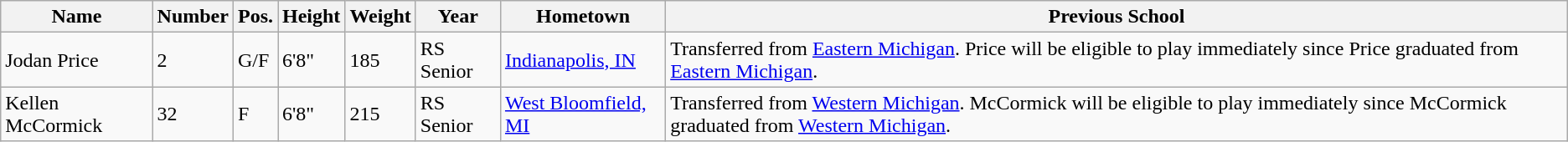<table class="wikitable sortable" border="1">
<tr>
<th>Name</th>
<th>Number</th>
<th>Pos.</th>
<th>Height</th>
<th>Weight</th>
<th>Year</th>
<th>Hometown</th>
<th class="unsortable">Previous School</th>
</tr>
<tr>
<td>Jodan Price</td>
<td>2</td>
<td>G/F</td>
<td>6'8"</td>
<td>185</td>
<td>RS Senior</td>
<td><a href='#'>Indianapolis, IN</a></td>
<td>Transferred from <a href='#'>Eastern Michigan</a>. Price will be eligible to play immediately since Price graduated from <a href='#'>Eastern Michigan</a>.</td>
</tr>
<tr>
<td>Kellen McCormick</td>
<td>32</td>
<td>F</td>
<td>6'8"</td>
<td>215</td>
<td>RS Senior</td>
<td><a href='#'>West Bloomfield, MI</a></td>
<td>Transferred from <a href='#'>Western Michigan</a>. McCormick will be eligible to play immediately since McCormick graduated from <a href='#'>Western Michigan</a>.</td>
</tr>
</table>
